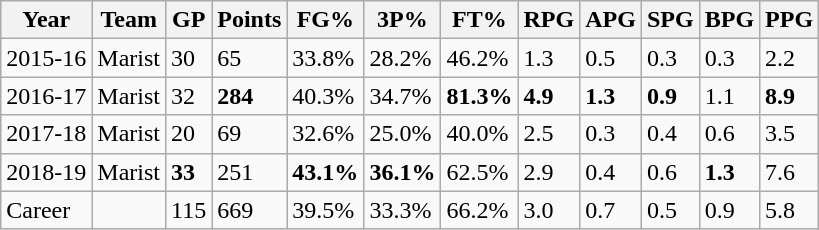<table class="wikitable">
<tr>
<th>Year</th>
<th>Team</th>
<th>GP</th>
<th>Points</th>
<th>FG%</th>
<th>3P%</th>
<th>FT%</th>
<th>RPG</th>
<th>APG</th>
<th>SPG</th>
<th>BPG</th>
<th>PPG</th>
</tr>
<tr>
<td>2015-16</td>
<td>Marist</td>
<td>30</td>
<td>65</td>
<td>33.8%</td>
<td>28.2%</td>
<td>46.2%</td>
<td>1.3</td>
<td>0.5</td>
<td>0.3</td>
<td>0.3</td>
<td>2.2</td>
</tr>
<tr>
<td>2016-17</td>
<td>Marist</td>
<td>32</td>
<td><strong>284</strong></td>
<td>40.3%</td>
<td>34.7%</td>
<td><strong>81.3%</strong></td>
<td><strong>4.9</strong></td>
<td><strong>1.3</strong></td>
<td><strong>0.9</strong></td>
<td>1.1</td>
<td><strong>8.9</strong></td>
</tr>
<tr>
<td>2017-18</td>
<td>Marist</td>
<td>20</td>
<td>69</td>
<td>32.6%</td>
<td>25.0%</td>
<td>40.0%</td>
<td>2.5</td>
<td>0.3</td>
<td>0.4</td>
<td>0.6</td>
<td>3.5</td>
</tr>
<tr>
<td>2018-19</td>
<td>Marist</td>
<td><strong>33</strong></td>
<td>251</td>
<td><strong>43.1%</strong></td>
<td><strong>36.1%</strong></td>
<td>62.5%</td>
<td>2.9</td>
<td>0.4</td>
<td>0.6</td>
<td><strong>1.3</strong></td>
<td>7.6</td>
</tr>
<tr>
<td>Career</td>
<td></td>
<td>115</td>
<td>669</td>
<td>39.5%</td>
<td>33.3%</td>
<td>66.2%</td>
<td>3.0</td>
<td>0.7</td>
<td>0.5</td>
<td>0.9</td>
<td>5.8</td>
</tr>
</table>
